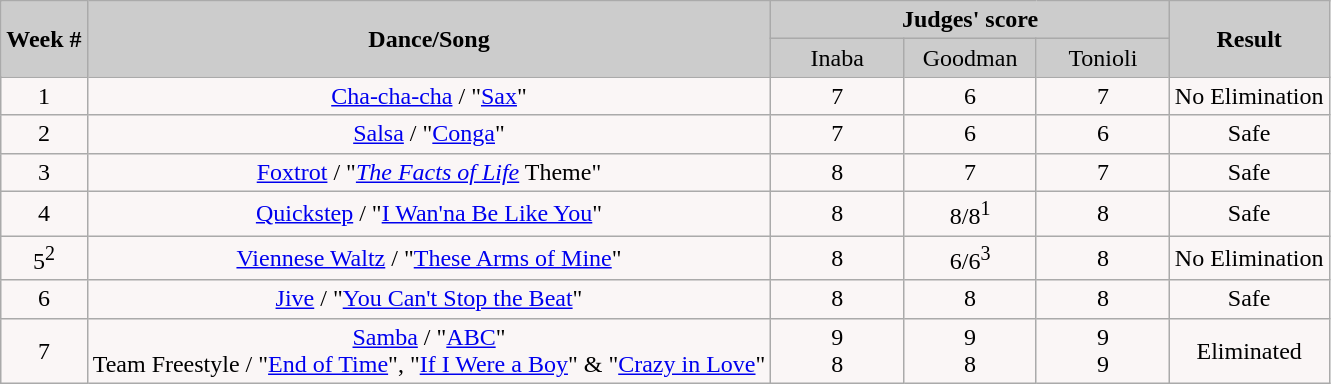<table class="wikitable" style="float:left;">
<tr style="text-align:Center; background:#ccc;">
<td rowspan="2"><strong>Week #</strong></td>
<td rowspan="2"><strong>Dance/Song</strong></td>
<td colspan="3"><strong>Judges' score</strong></td>
<td rowspan="2"><strong>Result</strong></td>
</tr>
<tr style="text-align:center; background:#ccc;">
<td style="width:10%; ">Inaba</td>
<td style="width:10%; ">Goodman</td>
<td style="width:10%; ">Tonioli</td>
</tr>
<tr style="text-align:center; background:#faf6f6;">
<td>1</td>
<td><a href='#'>Cha-cha-cha</a> / "<a href='#'>Sax</a>"</td>
<td>7</td>
<td>6</td>
<td>7</td>
<td>No Elimination</td>
</tr>
<tr style="text-align:center; background:#faf6f6;">
<td>2</td>
<td><a href='#'>Salsa</a> / "<a href='#'>Conga</a>"</td>
<td>7</td>
<td>6</td>
<td>6</td>
<td>Safe</td>
</tr>
<tr style="text-align:center; background:#faf6f6;">
<td>3</td>
<td><a href='#'>Foxtrot</a> / "<em><a href='#'>The Facts of Life</a></em> Theme"</td>
<td>8</td>
<td>7</td>
<td>7</td>
<td>Safe</td>
</tr>
<tr style="text-align:center; background:#faf6f6;">
<td>4</td>
<td><a href='#'>Quickstep</a> / "<a href='#'>I Wan'na Be Like You</a>"</td>
<td>8</td>
<td>8/8<sup>1</sup></td>
<td>8</td>
<td>Safe</td>
</tr>
<tr style="text-align:center; background:#faf6f6;">
<td>5<sup>2</sup></td>
<td><a href='#'>Viennese Waltz</a> / "<a href='#'>These Arms of Mine</a>"</td>
<td>8</td>
<td>6/6<sup>3</sup></td>
<td>8</td>
<td>No Elimination</td>
</tr>
<tr style="text-align:center; background:#faf6f6;">
<td>6</td>
<td><a href='#'>Jive</a> / "<a href='#'>You Can't Stop the Beat</a>"</td>
<td>8</td>
<td>8</td>
<td>8</td>
<td>Safe</td>
</tr>
<tr style="text-align:center; background:#faf6f6;">
<td>7</td>
<td><a href='#'>Samba</a> / "<a href='#'>ABC</a>"<br>Team Freestyle / "<a href='#'>End of Time</a>", "<a href='#'>If I Were a Boy</a>" & "<a href='#'>Crazy in Love</a>"</td>
<td>9<br>8</td>
<td>9<br>8</td>
<td>9<br>9</td>
<td>Eliminated</td>
</tr>
</table>
